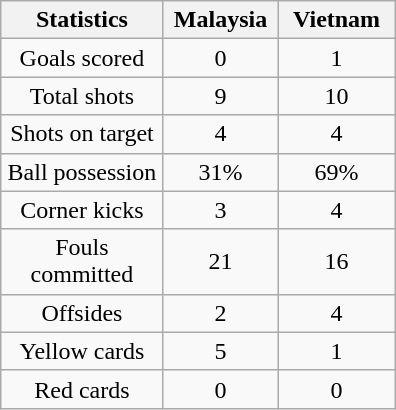<table class="wikitable" style="margin:1em auto; text-align:center;">
<tr>
<th scope=col width=100>Statistics</th>
<th scope=col width=70>Malaysia</th>
<th scope=col width=70>Vietnam</th>
</tr>
<tr>
<td>Goals scored</td>
<td>0</td>
<td>1</td>
</tr>
<tr>
<td>Total shots</td>
<td>9</td>
<td>10</td>
</tr>
<tr>
<td>Shots on target</td>
<td>4</td>
<td>4</td>
</tr>
<tr>
<td>Ball possession</td>
<td>31%</td>
<td>69%</td>
</tr>
<tr>
<td>Corner kicks</td>
<td>3</td>
<td>4</td>
</tr>
<tr>
<td>Fouls committed</td>
<td>21</td>
<td>16</td>
</tr>
<tr>
<td>Offsides</td>
<td>2</td>
<td>4</td>
</tr>
<tr>
<td>Yellow cards</td>
<td>5</td>
<td>1</td>
</tr>
<tr>
<td>Red cards</td>
<td>0</td>
<td>0</td>
</tr>
</table>
